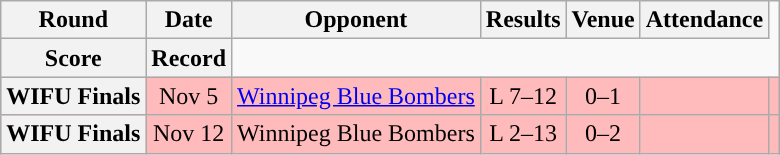<table class="wikitable" style="text-align:center">
<tr>
<th>Round</th>
<th>Date</th>
<th>Opponent</th>
<th>Results</th>
<th>Venue</th>
<th>Attendance</th>
</tr>
<tr>
<th>Score</th>
<th>Record</th>
</tr>
<tr style="background:#ffbbbb">
<th>WIFU Finals</th>
<td>Nov 5</td>
<td><a href='#'>Winnipeg Blue Bombers</a></td>
<td>L 7–12</td>
<td>0–1</td>
<td></td>
<td></td>
</tr>
<tr style="background:#ffbbbb">
<th>WIFU Finals</th>
<td>Nov 12</td>
<td>Winnipeg Blue Bombers</td>
<td>L 2–13</td>
<td>0–2</td>
<td></td>
<td></td>
</tr>
</table>
